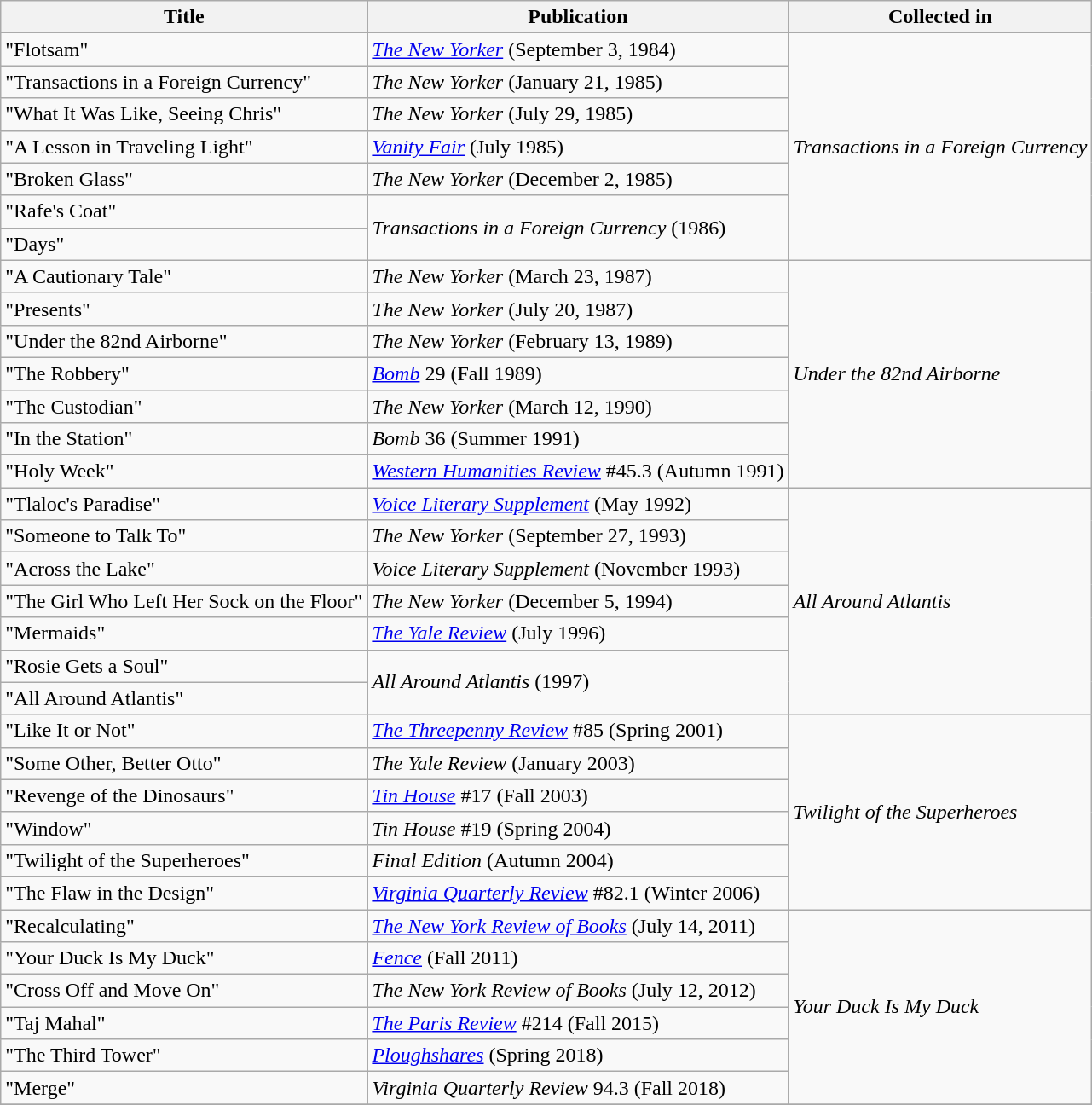<table class="wikitable">
<tr>
<th>Title</th>
<th>Publication</th>
<th>Collected in</th>
</tr>
<tr>
<td>"Flotsam"</td>
<td><em><a href='#'>The New Yorker</a></em> (September 3, 1984)</td>
<td rowspan=7><em>Transactions in a Foreign Currency</em></td>
</tr>
<tr>
<td>"Transactions in a Foreign Currency"</td>
<td><em>The New Yorker</em> (January 21, 1985)</td>
</tr>
<tr>
<td>"What It Was Like, Seeing Chris"</td>
<td><em>The New Yorker</em> (July 29, 1985)</td>
</tr>
<tr>
<td>"A Lesson in Traveling Light"</td>
<td><em><a href='#'>Vanity Fair</a></em> (July 1985)</td>
</tr>
<tr>
<td>"Broken Glass"</td>
<td><em>The New Yorker</em> (December 2, 1985)</td>
</tr>
<tr>
<td>"Rafe's Coat"</td>
<td rowspan=2><em>Transactions in a Foreign Currency</em> (1986)</td>
</tr>
<tr>
<td>"Days"</td>
</tr>
<tr>
<td>"A Cautionary Tale"</td>
<td><em>The New Yorker</em> (March 23, 1987)</td>
<td rowspan=7><em>Under the 82nd Airborne</em></td>
</tr>
<tr>
<td>"Presents"</td>
<td><em>The New Yorker</em> (July 20, 1987)</td>
</tr>
<tr>
<td>"Under the 82nd Airborne"</td>
<td><em>The New Yorker</em> (February 13, 1989)</td>
</tr>
<tr>
<td>"The Robbery"</td>
<td><em><a href='#'>Bomb</a></em> 29 (Fall 1989)</td>
</tr>
<tr>
<td>"The Custodian"</td>
<td><em>The New Yorker</em> (March 12, 1990)</td>
</tr>
<tr>
<td>"In the Station"</td>
<td><em>Bomb</em> 36 (Summer 1991)</td>
</tr>
<tr>
<td>"Holy Week"</td>
<td><em><a href='#'>Western Humanities Review</a></em> #45.3 (Autumn 1991)</td>
</tr>
<tr>
<td>"Tlaloc's Paradise"</td>
<td><em><a href='#'>Voice Literary Supplement</a></em> (May 1992)</td>
<td rowspan=7><em>All Around Atlantis</em></td>
</tr>
<tr>
<td>"Someone to Talk To"</td>
<td><em>The New Yorker</em> (September 27, 1993)</td>
</tr>
<tr>
<td>"Across the Lake"</td>
<td><em>Voice Literary Supplement</em> (November 1993)</td>
</tr>
<tr>
<td>"The Girl Who Left Her Sock on the Floor"</td>
<td><em>The New Yorker</em> (December 5, 1994)</td>
</tr>
<tr>
<td>"Mermaids"</td>
<td><em><a href='#'>The Yale Review</a></em> (July 1996)</td>
</tr>
<tr>
<td>"Rosie Gets a Soul"</td>
<td rowspan=2><em>All Around Atlantis</em> (1997)</td>
</tr>
<tr>
<td>"All Around Atlantis"</td>
</tr>
<tr>
<td>"Like It or Not"</td>
<td><em><a href='#'>The Threepenny Review</a></em> #85 (Spring 2001)</td>
<td rowspan="6"><em>Twilight of the Superheroes</em></td>
</tr>
<tr>
<td>"Some Other, Better Otto"</td>
<td><em>The Yale Review</em> (January 2003)</td>
</tr>
<tr>
<td>"Revenge of the Dinosaurs"</td>
<td><em><a href='#'>Tin House</a></em> #17 (Fall 2003)</td>
</tr>
<tr>
<td>"Window"</td>
<td><em>Tin House</em> #19 (Spring 2004)</td>
</tr>
<tr>
<td>"Twilight of the Superheroes"</td>
<td><em>Final Edition</em> (Autumn 2004)</td>
</tr>
<tr>
<td>"The Flaw in the Design"</td>
<td><em><a href='#'>Virginia Quarterly Review</a></em> #82.1 (Winter 2006)</td>
</tr>
<tr>
<td>"Recalculating"</td>
<td><em><a href='#'>The New York Review of Books</a></em> (July 14, 2011)</td>
<td rowspan=6><em>Your Duck Is My Duck</em></td>
</tr>
<tr>
<td>"Your Duck Is My Duck"</td>
<td><em><a href='#'>Fence</a></em> (Fall 2011)</td>
</tr>
<tr>
<td>"Cross Off and Move On"</td>
<td><em>The New York Review of Books</em> (July 12, 2012)</td>
</tr>
<tr>
<td>"Taj Mahal"</td>
<td><em><a href='#'>The Paris Review</a></em> #214 (Fall 2015)</td>
</tr>
<tr>
<td>"The Third Tower"</td>
<td><em><a href='#'>Ploughshares</a></em> (Spring 2018)</td>
</tr>
<tr>
<td>"Merge"</td>
<td><em>Virginia Quarterly Review</em> 94.3 (Fall 2018)</td>
</tr>
<tr>
</tr>
</table>
